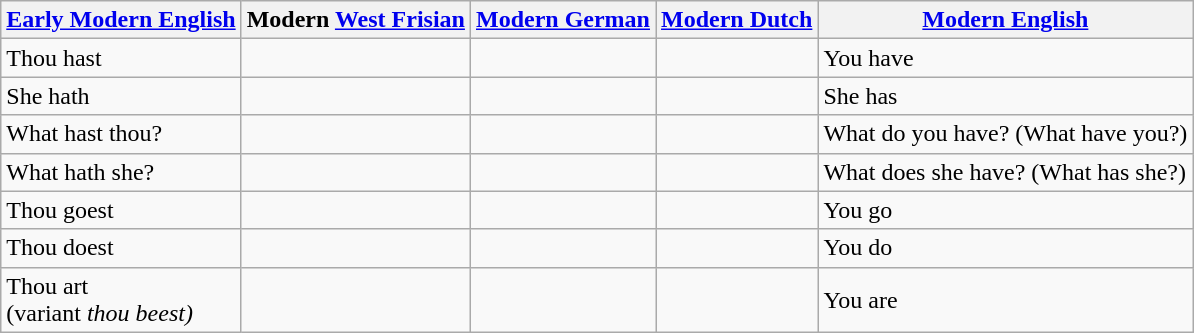<table class="wikitable">
<tr style="text-align:left">
<th><a href='#'>Early Modern English</a></th>
<th>Modern <a href='#'>West Frisian</a></th>
<th><a href='#'>Modern German</a></th>
<th><a href='#'>Modern Dutch</a></th>
<th><a href='#'>Modern English</a></th>
</tr>
<tr>
<td>Thou hast</td>
<td> <br> </td>
<td> <br> </td>
<td> <br> </td>
<td>You have</td>
</tr>
<tr>
<td>She hath</td>
<td> <br> </td>
<td> <br> </td>
<td> <br> </td>
<td>She has</td>
</tr>
<tr>
<td>What hast thou?</td>
<td> <br> </td>
<td> <br> </td>
<td> <br> </td>
<td>What do you have? (What have you?)</td>
</tr>
<tr>
<td>What hath she?</td>
<td> <br> </td>
<td> <br> </td>
<td> <br> </td>
<td>What does she have? (What has she?)</td>
</tr>
<tr>
<td>Thou goest</td>
<td> <br> </td>
<td> <br> </td>
<td> <br> </td>
<td>You go</td>
</tr>
<tr>
<td>Thou doest</td>
<td> <br> </td>
<td> <br> </td>
<td> <br> </td>
<td>You do</td>
</tr>
<tr>
<td>Thou art<br>(variant <em>thou beest)</em></td>
<td> <br> </td>
<td> <br> </td>
<td> <br> </td>
<td>You are</td>
</tr>
</table>
